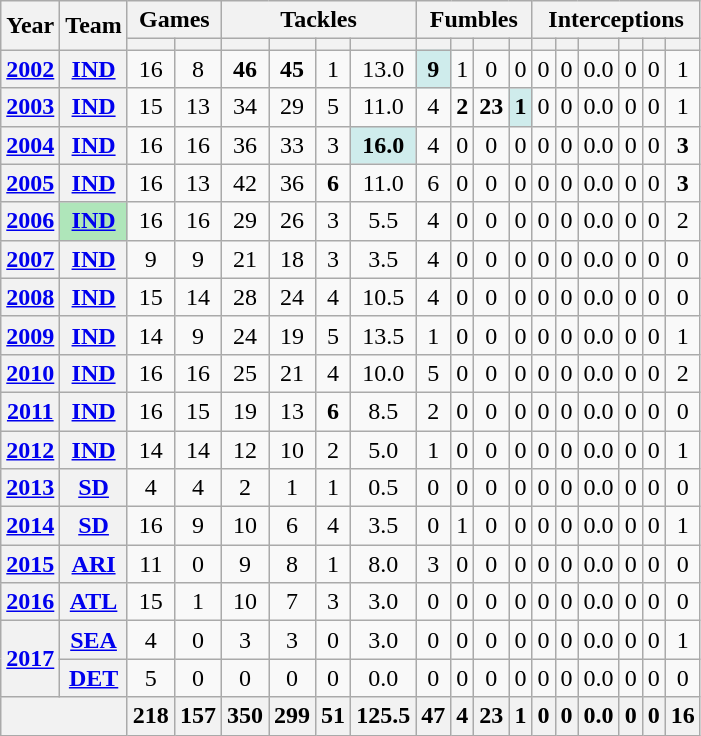<table class="wikitable" style="text-align:center;">
<tr>
<th rowspan="2">Year</th>
<th rowspan="2">Team</th>
<th colspan="2">Games</th>
<th colspan="4">Tackles</th>
<th colspan="4">Fumbles</th>
<th colspan="6">Interceptions</th>
</tr>
<tr>
<th></th>
<th></th>
<th></th>
<th></th>
<th></th>
<th></th>
<th></th>
<th></th>
<th></th>
<th></th>
<th></th>
<th></th>
<th></th>
<th></th>
<th></th>
<th></th>
</tr>
<tr>
<th><a href='#'>2002</a></th>
<th><a href='#'>IND</a></th>
<td>16</td>
<td>8</td>
<td><strong>46</strong></td>
<td><strong>45</strong></td>
<td>1</td>
<td>13.0</td>
<td style="background:#cfecec;"><strong>9</strong></td>
<td>1</td>
<td>0</td>
<td>0</td>
<td>0</td>
<td>0</td>
<td>0.0</td>
<td>0</td>
<td>0</td>
<td>1</td>
</tr>
<tr>
<th><a href='#'>2003</a></th>
<th><a href='#'>IND</a></th>
<td>15</td>
<td>13</td>
<td>34</td>
<td>29</td>
<td>5</td>
<td>11.0</td>
<td>4</td>
<td><strong>2</strong></td>
<td><strong>23</strong></td>
<td style="background:#cfecec;"><strong>1</strong></td>
<td>0</td>
<td>0</td>
<td>0.0</td>
<td>0</td>
<td>0</td>
<td>1</td>
</tr>
<tr>
<th><a href='#'>2004</a></th>
<th><a href='#'>IND</a></th>
<td>16</td>
<td>16</td>
<td>36</td>
<td>33</td>
<td>3</td>
<td style="background:#cfecec;"><strong>16.0</strong></td>
<td>4</td>
<td>0</td>
<td>0</td>
<td>0</td>
<td>0</td>
<td>0</td>
<td>0.0</td>
<td>0</td>
<td>0</td>
<td><strong>3</strong></td>
</tr>
<tr>
<th><a href='#'>2005</a></th>
<th><a href='#'>IND</a></th>
<td>16</td>
<td>13</td>
<td>42</td>
<td>36</td>
<td><strong>6</strong></td>
<td>11.0</td>
<td>6</td>
<td>0</td>
<td>0</td>
<td>0</td>
<td>0</td>
<td>0</td>
<td>0.0</td>
<td>0</td>
<td>0</td>
<td><strong>3</strong></td>
</tr>
<tr>
<th><a href='#'>2006</a></th>
<th style="background:#afe6ba;"><a href='#'>IND</a></th>
<td>16</td>
<td>16</td>
<td>29</td>
<td>26</td>
<td>3</td>
<td>5.5</td>
<td>4</td>
<td>0</td>
<td>0</td>
<td>0</td>
<td>0</td>
<td>0</td>
<td>0.0</td>
<td>0</td>
<td>0</td>
<td>2</td>
</tr>
<tr>
<th><a href='#'>2007</a></th>
<th><a href='#'>IND</a></th>
<td>9</td>
<td>9</td>
<td>21</td>
<td>18</td>
<td>3</td>
<td>3.5</td>
<td>4</td>
<td>0</td>
<td>0</td>
<td>0</td>
<td>0</td>
<td>0</td>
<td>0.0</td>
<td>0</td>
<td>0</td>
<td>0</td>
</tr>
<tr>
<th><a href='#'>2008</a></th>
<th><a href='#'>IND</a></th>
<td>15</td>
<td>14</td>
<td>28</td>
<td>24</td>
<td>4</td>
<td>10.5</td>
<td>4</td>
<td>0</td>
<td>0</td>
<td>0</td>
<td>0</td>
<td>0</td>
<td>0.0</td>
<td>0</td>
<td>0</td>
<td>0</td>
</tr>
<tr>
<th><a href='#'>2009</a></th>
<th><a href='#'>IND</a></th>
<td>14</td>
<td>9</td>
<td>24</td>
<td>19</td>
<td>5</td>
<td>13.5</td>
<td>1</td>
<td>0</td>
<td>0</td>
<td>0</td>
<td>0</td>
<td>0</td>
<td>0.0</td>
<td>0</td>
<td>0</td>
<td>1</td>
</tr>
<tr>
<th><a href='#'>2010</a></th>
<th><a href='#'>IND</a></th>
<td>16</td>
<td>16</td>
<td>25</td>
<td>21</td>
<td>4</td>
<td>10.0</td>
<td>5</td>
<td>0</td>
<td>0</td>
<td>0</td>
<td>0</td>
<td>0</td>
<td>0.0</td>
<td>0</td>
<td>0</td>
<td>2</td>
</tr>
<tr>
<th><a href='#'>2011</a></th>
<th><a href='#'>IND</a></th>
<td>16</td>
<td>15</td>
<td>19</td>
<td>13</td>
<td><strong>6</strong></td>
<td>8.5</td>
<td>2</td>
<td>0</td>
<td>0</td>
<td>0</td>
<td>0</td>
<td>0</td>
<td>0.0</td>
<td>0</td>
<td>0</td>
<td>0</td>
</tr>
<tr>
<th><a href='#'>2012</a></th>
<th><a href='#'>IND</a></th>
<td>14</td>
<td>14</td>
<td>12</td>
<td>10</td>
<td>2</td>
<td>5.0</td>
<td>1</td>
<td>0</td>
<td>0</td>
<td>0</td>
<td>0</td>
<td>0</td>
<td>0.0</td>
<td>0</td>
<td>0</td>
<td>1</td>
</tr>
<tr>
<th><a href='#'>2013</a></th>
<th><a href='#'>SD</a></th>
<td>4</td>
<td>4</td>
<td>2</td>
<td>1</td>
<td>1</td>
<td>0.5</td>
<td>0</td>
<td>0</td>
<td>0</td>
<td>0</td>
<td>0</td>
<td>0</td>
<td>0.0</td>
<td>0</td>
<td>0</td>
<td>0</td>
</tr>
<tr>
<th><a href='#'>2014</a></th>
<th><a href='#'>SD</a></th>
<td>16</td>
<td>9</td>
<td>10</td>
<td>6</td>
<td>4</td>
<td>3.5</td>
<td>0</td>
<td>1</td>
<td>0</td>
<td>0</td>
<td>0</td>
<td>0</td>
<td>0.0</td>
<td>0</td>
<td>0</td>
<td>1</td>
</tr>
<tr>
<th><a href='#'>2015</a></th>
<th><a href='#'>ARI</a></th>
<td>11</td>
<td>0</td>
<td>9</td>
<td>8</td>
<td>1</td>
<td>8.0</td>
<td>3</td>
<td>0</td>
<td>0</td>
<td>0</td>
<td>0</td>
<td>0</td>
<td>0.0</td>
<td>0</td>
<td>0</td>
<td>0</td>
</tr>
<tr>
<th><a href='#'>2016</a></th>
<th><a href='#'>ATL</a></th>
<td>15</td>
<td>1</td>
<td>10</td>
<td>7</td>
<td>3</td>
<td>3.0</td>
<td>0</td>
<td>0</td>
<td>0</td>
<td>0</td>
<td>0</td>
<td>0</td>
<td>0.0</td>
<td>0</td>
<td>0</td>
<td>0</td>
</tr>
<tr>
<th rowspan="2"><a href='#'>2017</a></th>
<th><a href='#'>SEA</a></th>
<td>4</td>
<td>0</td>
<td>3</td>
<td>3</td>
<td>0</td>
<td>3.0</td>
<td>0</td>
<td>0</td>
<td>0</td>
<td>0</td>
<td>0</td>
<td>0</td>
<td>0.0</td>
<td>0</td>
<td>0</td>
<td>1</td>
</tr>
<tr>
<th><a href='#'>DET</a></th>
<td>5</td>
<td>0</td>
<td>0</td>
<td>0</td>
<td>0</td>
<td>0.0</td>
<td>0</td>
<td>0</td>
<td>0</td>
<td>0</td>
<td>0</td>
<td>0</td>
<td>0.0</td>
<td>0</td>
<td>0</td>
<td>0</td>
</tr>
<tr>
<th colspan="2"></th>
<th>218</th>
<th>157</th>
<th>350</th>
<th>299</th>
<th>51</th>
<th>125.5</th>
<th>47</th>
<th>4</th>
<th>23</th>
<th>1</th>
<th>0</th>
<th>0</th>
<th>0.0</th>
<th>0</th>
<th>0</th>
<th>16</th>
</tr>
</table>
